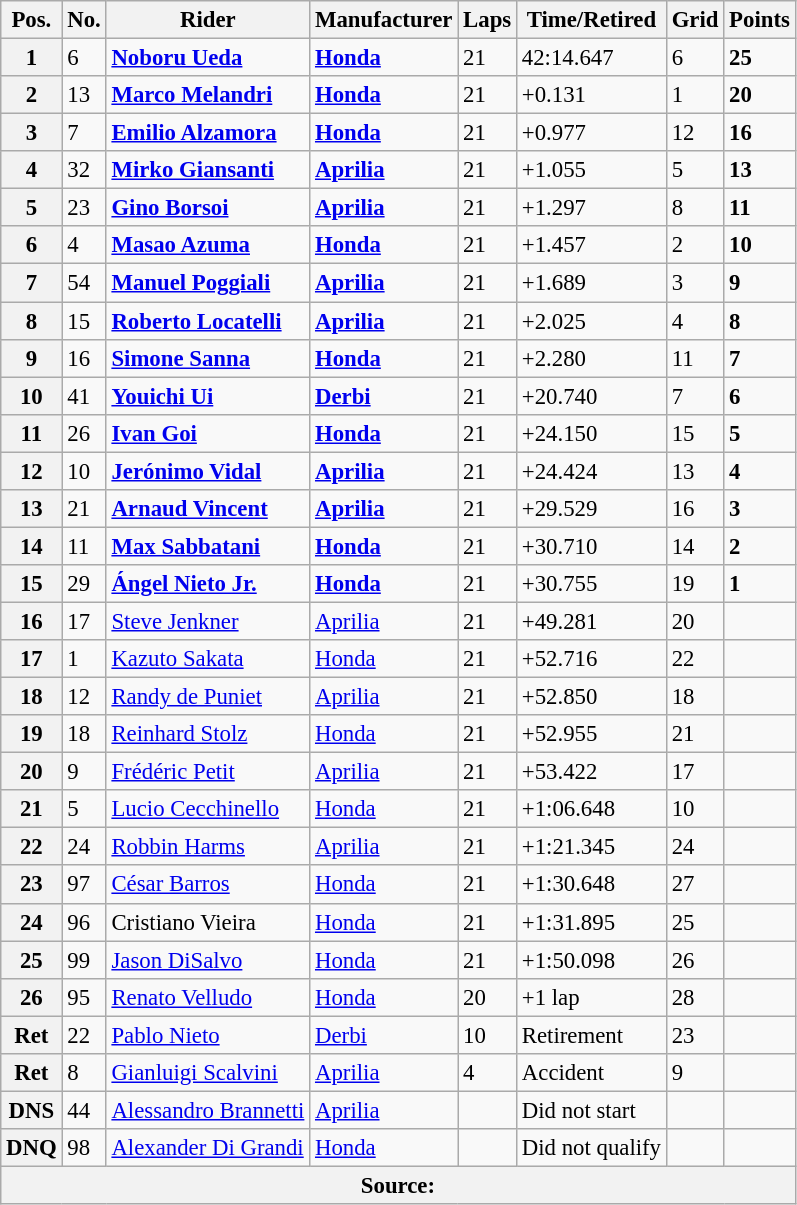<table class="wikitable" style="font-size: 95%;">
<tr>
<th>Pos.</th>
<th>No.</th>
<th>Rider</th>
<th>Manufacturer</th>
<th>Laps</th>
<th>Time/Retired</th>
<th>Grid</th>
<th>Points</th>
</tr>
<tr>
<th>1</th>
<td>6</td>
<td> <strong><a href='#'>Noboru Ueda</a></strong></td>
<td><strong><a href='#'>Honda</a></strong></td>
<td>21</td>
<td>42:14.647</td>
<td>6</td>
<td><strong>25</strong></td>
</tr>
<tr>
<th>2</th>
<td>13</td>
<td> <strong><a href='#'>Marco Melandri</a></strong></td>
<td><strong><a href='#'>Honda</a></strong></td>
<td>21</td>
<td>+0.131</td>
<td>1</td>
<td><strong>20</strong></td>
</tr>
<tr>
<th>3</th>
<td>7</td>
<td> <strong><a href='#'>Emilio Alzamora</a></strong></td>
<td><strong><a href='#'>Honda</a></strong></td>
<td>21</td>
<td>+0.977</td>
<td>12</td>
<td><strong>16</strong></td>
</tr>
<tr>
<th>4</th>
<td>32</td>
<td> <strong><a href='#'>Mirko Giansanti</a></strong></td>
<td><strong><a href='#'>Aprilia</a></strong></td>
<td>21</td>
<td>+1.055</td>
<td>5</td>
<td><strong>13</strong></td>
</tr>
<tr>
<th>5</th>
<td>23</td>
<td> <strong><a href='#'>Gino Borsoi</a></strong></td>
<td><strong><a href='#'>Aprilia</a></strong></td>
<td>21</td>
<td>+1.297</td>
<td>8</td>
<td><strong>11</strong></td>
</tr>
<tr>
<th>6</th>
<td>4</td>
<td> <strong><a href='#'>Masao Azuma</a></strong></td>
<td><strong><a href='#'>Honda</a></strong></td>
<td>21</td>
<td>+1.457</td>
<td>2</td>
<td><strong>10</strong></td>
</tr>
<tr>
<th>7</th>
<td>54</td>
<td> <strong><a href='#'>Manuel Poggiali</a></strong></td>
<td><strong><a href='#'>Aprilia</a></strong></td>
<td>21</td>
<td>+1.689</td>
<td>3</td>
<td><strong>9</strong></td>
</tr>
<tr>
<th>8</th>
<td>15</td>
<td> <strong><a href='#'>Roberto Locatelli</a></strong></td>
<td><strong><a href='#'>Aprilia</a></strong></td>
<td>21</td>
<td>+2.025</td>
<td>4</td>
<td><strong>8</strong></td>
</tr>
<tr>
<th>9</th>
<td>16</td>
<td> <strong><a href='#'>Simone Sanna</a></strong></td>
<td><strong><a href='#'>Honda</a></strong></td>
<td>21</td>
<td>+2.280</td>
<td>11</td>
<td><strong>7</strong></td>
</tr>
<tr>
<th>10</th>
<td>41</td>
<td> <strong><a href='#'>Youichi Ui</a></strong></td>
<td><strong><a href='#'>Derbi</a></strong></td>
<td>21</td>
<td>+20.740</td>
<td>7</td>
<td><strong>6</strong></td>
</tr>
<tr>
<th>11</th>
<td>26</td>
<td> <strong><a href='#'>Ivan Goi</a></strong></td>
<td><strong><a href='#'>Honda</a></strong></td>
<td>21</td>
<td>+24.150</td>
<td>15</td>
<td><strong>5</strong></td>
</tr>
<tr>
<th>12</th>
<td>10</td>
<td> <strong><a href='#'>Jerónimo Vidal</a></strong></td>
<td><strong><a href='#'>Aprilia</a></strong></td>
<td>21</td>
<td>+24.424</td>
<td>13</td>
<td><strong>4</strong></td>
</tr>
<tr>
<th>13</th>
<td>21</td>
<td> <strong><a href='#'>Arnaud Vincent</a></strong></td>
<td><strong><a href='#'>Aprilia</a></strong></td>
<td>21</td>
<td>+29.529</td>
<td>16</td>
<td><strong>3</strong></td>
</tr>
<tr>
<th>14</th>
<td>11</td>
<td> <strong><a href='#'>Max Sabbatani</a></strong></td>
<td><strong><a href='#'>Honda</a></strong></td>
<td>21</td>
<td>+30.710</td>
<td>14</td>
<td><strong>2</strong></td>
</tr>
<tr>
<th>15</th>
<td>29</td>
<td> <strong><a href='#'>Ángel Nieto Jr.</a></strong></td>
<td><strong><a href='#'>Honda</a></strong></td>
<td>21</td>
<td>+30.755</td>
<td>19</td>
<td><strong>1</strong></td>
</tr>
<tr>
<th>16</th>
<td>17</td>
<td> <a href='#'>Steve Jenkner</a></td>
<td><a href='#'>Aprilia</a></td>
<td>21</td>
<td>+49.281</td>
<td>20</td>
<td></td>
</tr>
<tr>
<th>17</th>
<td>1</td>
<td> <a href='#'>Kazuto Sakata</a></td>
<td><a href='#'>Honda</a></td>
<td>21</td>
<td>+52.716</td>
<td>22</td>
<td></td>
</tr>
<tr>
<th>18</th>
<td>12</td>
<td> <a href='#'>Randy de Puniet</a></td>
<td><a href='#'>Aprilia</a></td>
<td>21</td>
<td>+52.850</td>
<td>18</td>
<td></td>
</tr>
<tr>
<th>19</th>
<td>18</td>
<td> <a href='#'>Reinhard Stolz</a></td>
<td><a href='#'>Honda</a></td>
<td>21</td>
<td>+52.955</td>
<td>21</td>
<td></td>
</tr>
<tr>
<th>20</th>
<td>9</td>
<td> <a href='#'>Frédéric Petit</a></td>
<td><a href='#'>Aprilia</a></td>
<td>21</td>
<td>+53.422</td>
<td>17</td>
<td></td>
</tr>
<tr>
<th>21</th>
<td>5</td>
<td> <a href='#'>Lucio Cecchinello</a></td>
<td><a href='#'>Honda</a></td>
<td>21</td>
<td>+1:06.648</td>
<td>10</td>
<td></td>
</tr>
<tr>
<th>22</th>
<td>24</td>
<td> <a href='#'>Robbin Harms</a></td>
<td><a href='#'>Aprilia</a></td>
<td>21</td>
<td>+1:21.345</td>
<td>24</td>
<td></td>
</tr>
<tr>
<th>23</th>
<td>97</td>
<td> <a href='#'>César Barros</a></td>
<td><a href='#'>Honda</a></td>
<td>21</td>
<td>+1:30.648</td>
<td>27</td>
<td></td>
</tr>
<tr>
<th>24</th>
<td>96</td>
<td> Cristiano Vieira</td>
<td><a href='#'>Honda</a></td>
<td>21</td>
<td>+1:31.895</td>
<td>25</td>
<td></td>
</tr>
<tr>
<th>25</th>
<td>99</td>
<td> <a href='#'>Jason DiSalvo</a></td>
<td><a href='#'>Honda</a></td>
<td>21</td>
<td>+1:50.098</td>
<td>26</td>
<td></td>
</tr>
<tr>
<th>26</th>
<td>95</td>
<td> <a href='#'>Renato Velludo</a></td>
<td><a href='#'>Honda</a></td>
<td>20</td>
<td>+1 lap</td>
<td>28</td>
<td></td>
</tr>
<tr>
<th>Ret</th>
<td>22</td>
<td> <a href='#'>Pablo Nieto</a></td>
<td><a href='#'>Derbi</a></td>
<td>10</td>
<td>Retirement</td>
<td>23</td>
<td></td>
</tr>
<tr>
<th>Ret</th>
<td>8</td>
<td> <a href='#'>Gianluigi Scalvini</a></td>
<td><a href='#'>Aprilia</a></td>
<td>4</td>
<td>Accident</td>
<td>9</td>
<td></td>
</tr>
<tr>
<th>DNS</th>
<td>44</td>
<td> <a href='#'>Alessandro Brannetti</a></td>
<td><a href='#'>Aprilia</a></td>
<td></td>
<td>Did not start</td>
<td></td>
<td></td>
</tr>
<tr>
<th>DNQ</th>
<td>98</td>
<td> <a href='#'>Alexander Di Grandi</a></td>
<td><a href='#'>Honda</a></td>
<td></td>
<td>Did not qualify</td>
<td></td>
<td></td>
</tr>
<tr>
<th colspan=8>Source: </th>
</tr>
</table>
